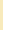<table class="toccolours" style="float:center; margin:0 0 1em 1em;">
<tr>
<td style="background:#f8eaba; text-align:center;"><br><div></div></td>
</tr>
<tr>
<td><br></td>
</tr>
</table>
